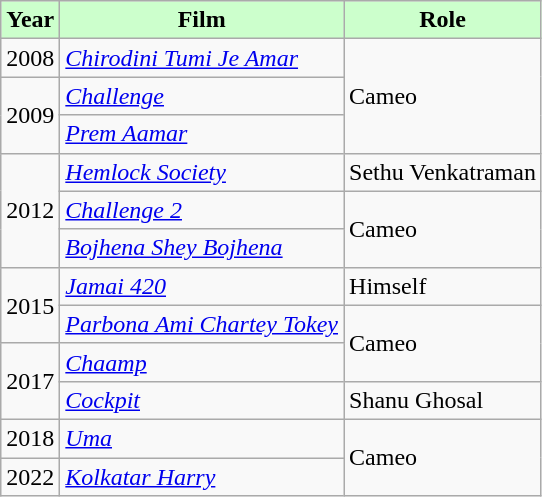<table class="wikitable">
<tr>
<th style="background:#cfc; text-align:center;"><strong>Year</strong></th>
<th style="background:#cfc; text-align:center;"><strong>Film</strong></th>
<th style="background:#cfc; text-align:center;"><strong>Role</strong></th>
</tr>
<tr>
<td>2008</td>
<td><em><a href='#'>Chirodini Tumi Je Amar</a></em></td>
<td rowspan="3">Cameo</td>
</tr>
<tr>
<td rowspan="2">2009</td>
<td><em><a href='#'>Challenge</a></em></td>
</tr>
<tr>
<td><em><a href='#'>Prem Aamar</a></em></td>
</tr>
<tr>
<td rowspan="3">2012</td>
<td><em><a href='#'>Hemlock Society</a></em></td>
<td>Sethu Venkatraman</td>
</tr>
<tr>
<td><em><a href='#'>Challenge 2</a></em></td>
<td rowspan=2>Cameo</td>
</tr>
<tr>
<td><em><a href='#'>Bojhena Shey Bojhena</a></em></td>
</tr>
<tr>
<td rowspan=2>2015</td>
<td><em><a href='#'>Jamai 420</a></em></td>
<td>Himself</td>
</tr>
<tr>
<td><em><a href='#'>Parbona Ami Chartey Tokey</a></em></td>
<td rowspan=2>Cameo</td>
</tr>
<tr>
<td rowspan=2>2017</td>
<td><em><a href='#'>Chaamp</a></em></td>
</tr>
<tr>
<td><em><a href='#'>Cockpit</a></em></td>
<td>Shanu Ghosal</td>
</tr>
<tr>
<td>2018</td>
<td><em><a href='#'>Uma</a></em></td>
<td rowspan="2">Cameo</td>
</tr>
<tr>
<td>2022</td>
<td><em><a href='#'>Kolkatar Harry</a></em></td>
</tr>
</table>
